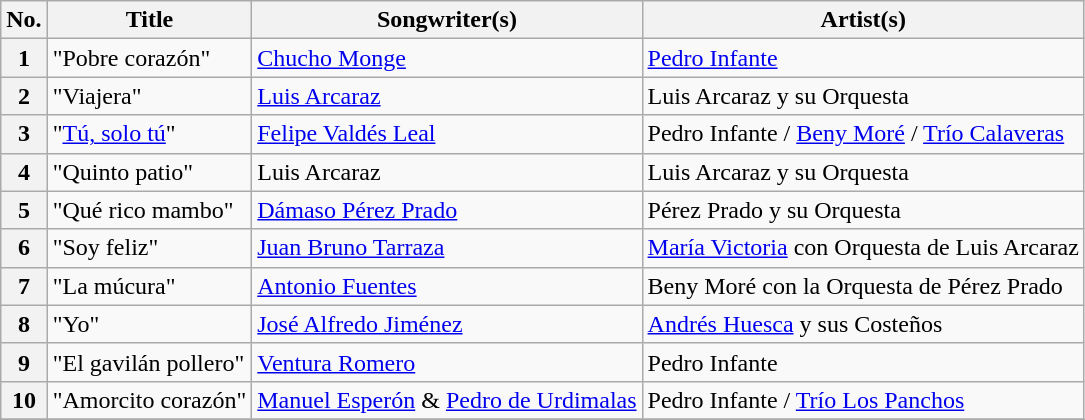<table class="wikitable sortable" style="text-align: left">
<tr>
<th scope="col">No.</th>
<th scope="col">Title</th>
<th scope="col">Songwriter(s)</th>
<th scope="col">Artist(s)</th>
</tr>
<tr>
<th scope="row">1</th>
<td>"Pobre corazón"</td>
<td><a href='#'>Chucho Monge</a></td>
<td><a href='#'>Pedro Infante</a></td>
</tr>
<tr>
<th scope="row">2</th>
<td>"Viajera"</td>
<td><a href='#'>Luis Arcaraz</a></td>
<td>Luis Arcaraz y su Orquesta</td>
</tr>
<tr>
<th scope="row">3</th>
<td>"<a href='#'>Tú, solo tú</a>"</td>
<td><a href='#'>Felipe Valdés Leal</a></td>
<td>Pedro Infante / <a href='#'>Beny Moré</a> / <a href='#'>Trío Calaveras</a></td>
</tr>
<tr>
<th scope="row">4</th>
<td>"Quinto patio"</td>
<td>Luis Arcaraz</td>
<td>Luis Arcaraz y su Orquesta</td>
</tr>
<tr>
<th scope="row">5</th>
<td>"Qué rico mambo"</td>
<td><a href='#'>Dámaso Pérez Prado</a></td>
<td>Pérez Prado y su Orquesta</td>
</tr>
<tr>
<th scope="row">6</th>
<td>"Soy feliz"</td>
<td><a href='#'>Juan Bruno Tarraza</a></td>
<td><a href='#'>María Victoria</a> con Orquesta de Luis Arcaraz</td>
</tr>
<tr>
<th scope="row">7</th>
<td>"La múcura"</td>
<td><a href='#'>Antonio Fuentes</a></td>
<td>Beny Moré con la Orquesta de Pérez Prado</td>
</tr>
<tr>
<th scope="row">8</th>
<td>"Yo"</td>
<td><a href='#'>José Alfredo Jiménez</a></td>
<td><a href='#'>Andrés Huesca</a> y sus Costeños</td>
</tr>
<tr>
<th scope="row">9</th>
<td>"El gavilán pollero"</td>
<td><a href='#'>Ventura Romero</a></td>
<td>Pedro Infante</td>
</tr>
<tr>
<th scope="row">10</th>
<td>"Amorcito corazón"</td>
<td><a href='#'>Manuel Esperón</a> & <a href='#'>Pedro de Urdimalas</a></td>
<td>Pedro Infante / <a href='#'>Trío Los Panchos</a></td>
</tr>
<tr>
</tr>
</table>
